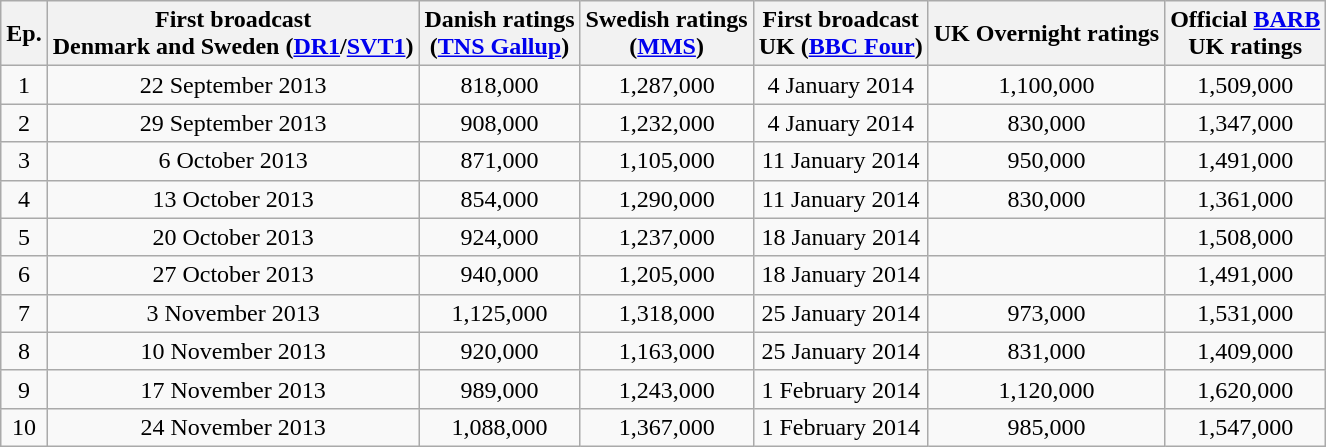<table class="wikitable">
<tr>
<th>Ep.</th>
<th>First broadcast<br>Denmark and Sweden (<a href='#'>DR1</a>/<a href='#'>SVT1</a>)</th>
<th>Danish ratings<br>(<a href='#'>TNS Gallup</a>)</th>
<th>Swedish ratings<br>(<a href='#'>MMS</a>)</th>
<th>First broadcast<br>UK (<a href='#'>BBC Four</a>)</th>
<th>UK Overnight ratings</th>
<th>Official <a href='#'>BARB</a><br>UK ratings</th>
</tr>
<tr style="text-align:center;">
<td>1</td>
<td>22 September 2013</td>
<td>818,000</td>
<td>1,287,000</td>
<td>4 January 2014</td>
<td>1,100,000</td>
<td>1,509,000</td>
</tr>
<tr style="text-align:center;">
<td>2</td>
<td>29 September 2013</td>
<td>908,000</td>
<td>1,232,000</td>
<td>4 January 2014</td>
<td>830,000</td>
<td>1,347,000</td>
</tr>
<tr style="text-align:center;">
<td>3</td>
<td>6 October 2013</td>
<td>871,000</td>
<td>1,105,000</td>
<td>11 January 2014</td>
<td>950,000</td>
<td>1,491,000</td>
</tr>
<tr style="text-align:center;">
<td>4</td>
<td>13 October 2013</td>
<td>854,000</td>
<td>1,290,000</td>
<td>11 January 2014</td>
<td>830,000</td>
<td>1,361,000</td>
</tr>
<tr style="text-align:center;">
<td>5</td>
<td>20 October 2013</td>
<td>924,000</td>
<td>1,237,000</td>
<td>18 January 2014</td>
<td style="text-align:center;"></td>
<td>1,508,000</td>
</tr>
<tr style="text-align:center;">
<td>6</td>
<td>27 October 2013</td>
<td>940,000</td>
<td>1,205,000</td>
<td>18 January 2014</td>
<td style="text-align:center;"></td>
<td>1,491,000</td>
</tr>
<tr style="text-align:center;">
<td>7</td>
<td>3 November 2013</td>
<td>1,125,000</td>
<td>1,318,000</td>
<td>25 January 2014</td>
<td>973,000</td>
<td>1,531,000</td>
</tr>
<tr style="text-align:center;">
<td>8</td>
<td>10 November 2013</td>
<td>920,000</td>
<td>1,163,000</td>
<td>25 January 2014</td>
<td>831,000</td>
<td>1,409,000</td>
</tr>
<tr style="text-align:center;">
<td>9</td>
<td>17 November 2013</td>
<td>989,000</td>
<td>1,243,000</td>
<td>1 February 2014</td>
<td>1,120,000</td>
<td>1,620,000</td>
</tr>
<tr style="text-align:center;">
<td>10</td>
<td>24 November 2013</td>
<td>1,088,000</td>
<td>1,367,000</td>
<td>1 February 2014</td>
<td>985,000</td>
<td>1,547,000</td>
</tr>
</table>
